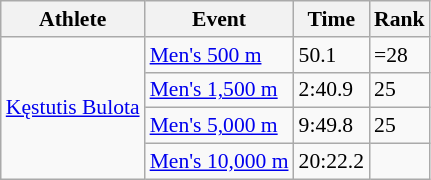<table class="wikitable" border="1" style="font-size:90%">
<tr>
<th>Athlete</th>
<th>Event</th>
<th>Time</th>
<th>Rank</th>
</tr>
<tr>
<td rowspan="4"><a href='#'>Kęstutis Bulota</a></td>
<td><a href='#'>Men's 500 m</a></td>
<td>50.1</td>
<td>=28</td>
</tr>
<tr>
<td><a href='#'>Men's 1,500 m</a></td>
<td>2:40.9</td>
<td>25</td>
</tr>
<tr>
<td><a href='#'>Men's 5,000 m</a></td>
<td>9:49.8</td>
<td>25</td>
</tr>
<tr>
<td><a href='#'>Men's 10,000 m</a></td>
<td>20:22.2</td>
<td></td>
</tr>
</table>
